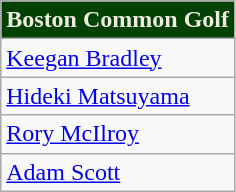<table class="wikitable">
<tr>
<th Style="background:#014203;color:#EDECE1">Boston Common Golf</th>
</tr>
<tr>
<td> <a href='#'>Keegan Bradley</a></td>
</tr>
<tr>
<td> <a href='#'>Hideki Matsuyama</a></td>
</tr>
<tr>
<td> <a href='#'>Rory McIlroy</a></td>
</tr>
<tr>
<td> <a href='#'>Adam Scott</a></td>
</tr>
</table>
